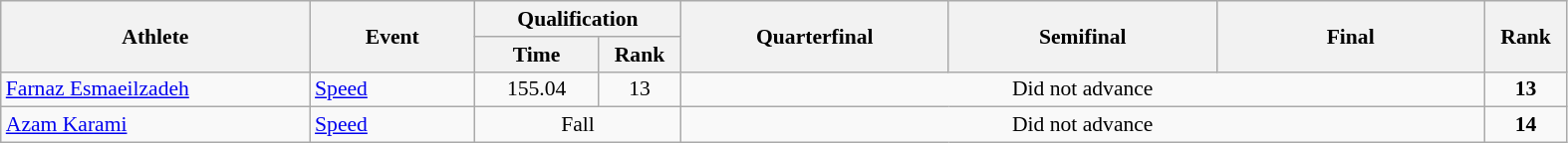<table class="wikitable" width="83%" style="text-align:center; font-size:90%">
<tr>
<th rowspan="2" width="15%">Athlete</th>
<th rowspan="2" width="8%">Event</th>
<th colspan="2" width="10%">Qualification</th>
<th rowspan="2" width="13%">Quarterfinal</th>
<th rowspan="2" width="13%">Semifinal</th>
<th rowspan="2" width="13%">Final</th>
<th rowspan="2" width="4%">Rank</th>
</tr>
<tr>
<th width="6%">Time</th>
<th>Rank</th>
</tr>
<tr>
<td align="left"><a href='#'>Farnaz Esmaeilzadeh</a></td>
<td align="left"><a href='#'>Speed</a></td>
<td>155.04</td>
<td>13</td>
<td colspan=3>Did not advance</td>
<td align=center><strong>13</strong></td>
</tr>
<tr>
<td align="left"><a href='#'>Azam Karami</a></td>
<td align="left"><a href='#'>Speed</a></td>
<td colspan=2>Fall</td>
<td colspan=3>Did not advance</td>
<td align=center><strong>14</strong></td>
</tr>
</table>
